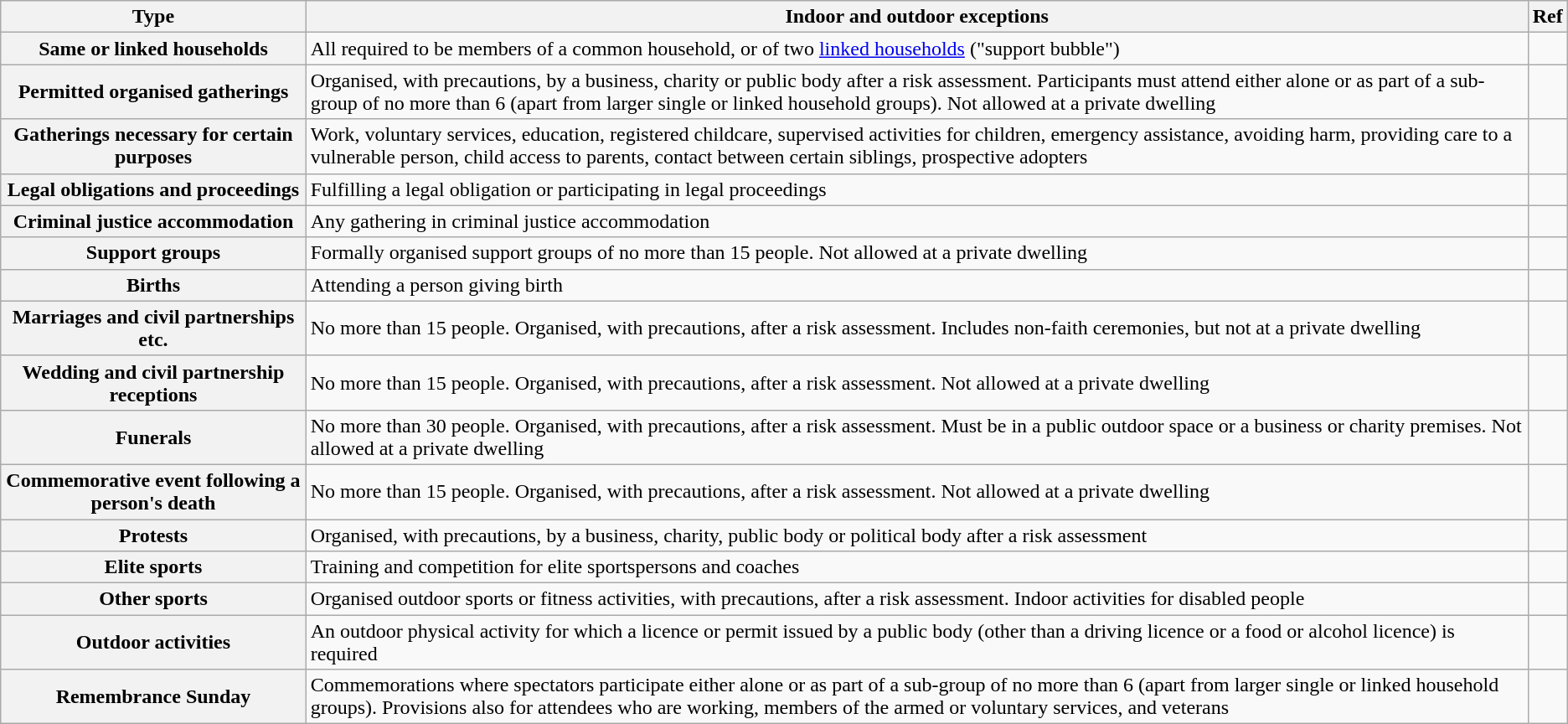<table class="wikitable">
<tr>
<th>Type</th>
<th>Indoor and outdoor exceptions</th>
<th>Ref</th>
</tr>
<tr>
<th>Same or linked households</th>
<td>All required to be members of a common household, or of two <a href='#'>linked households</a> ("support bubble")</td>
<td></td>
</tr>
<tr>
<th>Permitted organised gatherings</th>
<td>Organised, with precautions, by a business, charity or public body after a risk assessment. Participants must attend either alone or as part of a sub-group of no more than 6 (apart from larger single or linked household groups). Not allowed at a private dwelling</td>
<td></td>
</tr>
<tr>
<th>Gatherings necessary for certain purposes</th>
<td>Work, voluntary services, education, registered childcare, supervised activities for children, emergency assistance, avoiding harm, providing care to a vulnerable person, child access to parents, contact between certain siblings, prospective adopters</td>
<td></td>
</tr>
<tr>
<th>Legal obligations and proceedings</th>
<td>Fulfilling a legal obligation or participating in legal proceedings</td>
<td></td>
</tr>
<tr>
<th>Criminal justice accommodation</th>
<td>Any gathering in criminal justice accommodation</td>
<td></td>
</tr>
<tr>
<th>Support groups</th>
<td>Formally organised support groups of no more than 15 people. Not allowed at a private dwelling</td>
<td></td>
</tr>
<tr>
<th>Births</th>
<td>Attending a person giving birth</td>
<td></td>
</tr>
<tr>
<th>Marriages and civil partnerships etc.</th>
<td>No more than 15 people. Organised, with precautions, after a risk assessment. Includes non-faith ceremonies, but not at a private dwelling</td>
<td></td>
</tr>
<tr>
<th>Wedding and civil partnership receptions</th>
<td>No more than 15 people. Organised, with precautions, after a risk assessment. Not allowed at a private dwelling</td>
<td></td>
</tr>
<tr>
<th>Funerals</th>
<td>No more than 30 people. Organised, with precautions, after a risk assessment. Must be in a public outdoor space or a business or charity premises. Not allowed at a private dwelling</td>
<td></td>
</tr>
<tr>
<th>Commemorative event following a person's death</th>
<td>No more than 15 people. Organised, with precautions, after a risk assessment. Not allowed at a private dwelling</td>
<td></td>
</tr>
<tr>
<th>Protests</th>
<td>Organised, with precautions, by a business, charity, public body or political body after a risk assessment</td>
<td></td>
</tr>
<tr>
<th>Elite sports</th>
<td>Training and competition for elite sportspersons and coaches</td>
<td></td>
</tr>
<tr>
<th>Other sports</th>
<td>Organised outdoor sports or fitness activities, with precautions, after a risk assessment. Indoor activities for disabled people</td>
<td></td>
</tr>
<tr>
<th>Outdoor activities</th>
<td>An outdoor physical activity for which a licence or permit issued by a public body (other than a driving licence or a food or alcohol licence) is required</td>
<td></td>
</tr>
<tr>
<th>Remembrance Sunday</th>
<td>Commemorations where spectators participate either alone or as part of a sub-group of no more than 6 (apart from larger single or linked household groups). Provisions also for attendees who are working, members of the armed or voluntary services, and veterans</td>
<td></td>
</tr>
</table>
